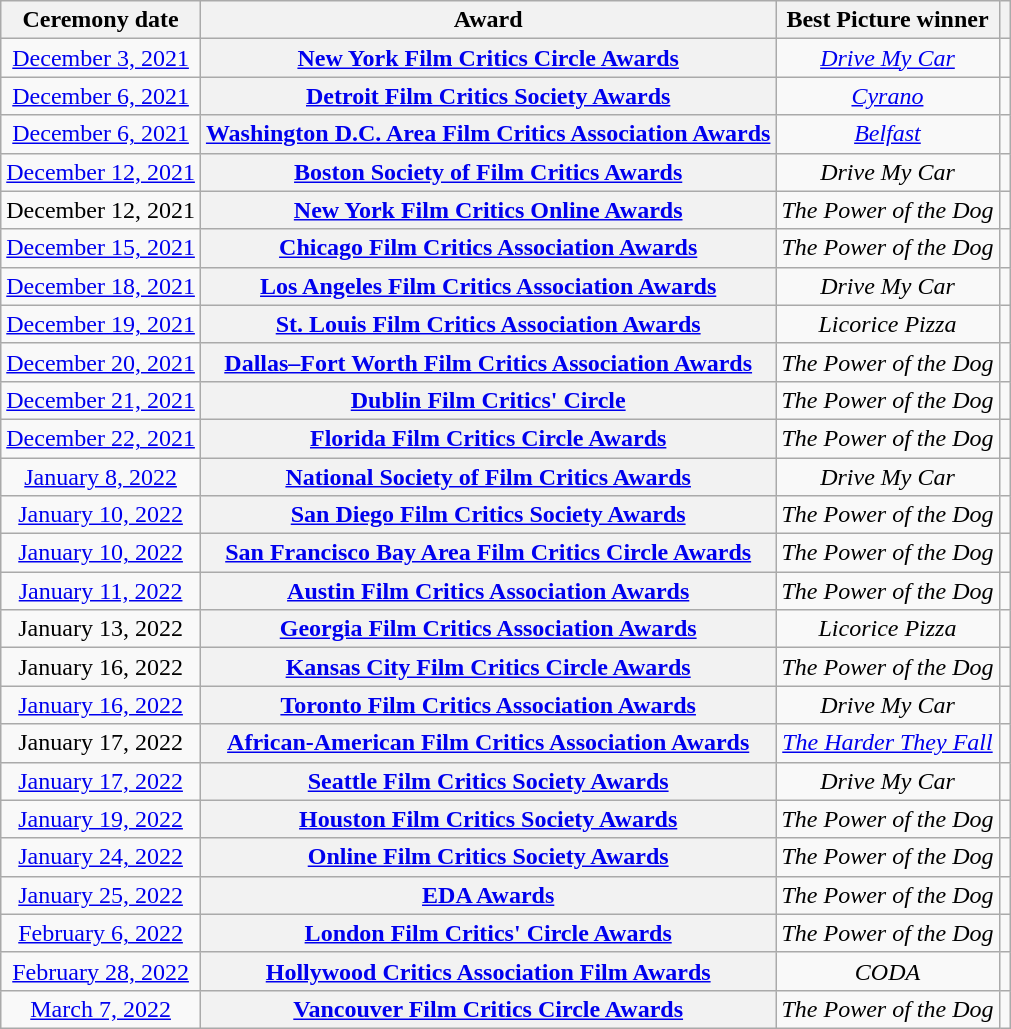<table class="wikitable plainrowheaders" style="text-align:center;">
<tr>
<th>Ceremony date</th>
<th>Award</th>
<th>Best Picture winner</th>
<th></th>
</tr>
<tr>
<td><a href='#'>December 3, 2021</a></td>
<th scope="row"><a href='#'>New York Film Critics Circle Awards</a></th>
<td><em><a href='#'>Drive My Car</a></em></td>
<td></td>
</tr>
<tr>
<td><a href='#'>December 6, 2021</a></td>
<th scope="row"><a href='#'>Detroit Film Critics Society Awards</a></th>
<td><em><a href='#'>Cyrano</a></em></td>
<td></td>
</tr>
<tr>
<td><a href='#'>December 6, 2021</a></td>
<th scope="row"><a href='#'>Washington D.C. Area Film Critics Association Awards</a></th>
<td><em><a href='#'>Belfast</a></em></td>
<td></td>
</tr>
<tr>
<td><a href='#'>December 12, 2021</a></td>
<th scope="row"><a href='#'>Boston Society of Film Critics Awards</a></th>
<td><em>Drive My Car</em></td>
<td></td>
</tr>
<tr>
<td>December 12, 2021</td>
<th scope="row"><a href='#'>New York Film Critics Online Awards</a></th>
<td><em>The Power of the Dog</em></td>
<td></td>
</tr>
<tr>
<td><a href='#'>December 15, 2021</a></td>
<th scope="row"><a href='#'>Chicago Film Critics Association Awards</a></th>
<td><em>The Power of the Dog</em></td>
<td></td>
</tr>
<tr>
<td><a href='#'>December 18, 2021</a></td>
<th scope="row"><a href='#'>Los Angeles Film Critics Association Awards</a></th>
<td><em>Drive My Car</em></td>
<td></td>
</tr>
<tr>
<td><a href='#'>December 19, 2021</a></td>
<th scope="row"><a href='#'>St. Louis Film Critics Association Awards</a></th>
<td><em>Licorice Pizza</em></td>
<td></td>
</tr>
<tr>
<td><a href='#'>December 20, 2021</a></td>
<th scope="row"><a href='#'>Dallas–Fort Worth Film Critics Association Awards</a></th>
<td><em>The Power of the Dog</em></td>
<td></td>
</tr>
<tr>
<td><a href='#'>December 21, 2021</a></td>
<th scope="row"><a href='#'>Dublin Film Critics' Circle</a></th>
<td><em>The Power of the Dog</em></td>
<td></td>
</tr>
<tr>
<td><a href='#'>December 22, 2021</a></td>
<th scope="row"><a href='#'>Florida Film Critics Circle Awards</a></th>
<td><em>The Power of the Dog</em></td>
<td></td>
</tr>
<tr>
<td><a href='#'>January 8, 2022</a></td>
<th scope="row"><a href='#'>National Society of Film Critics Awards</a></th>
<td><em>Drive My Car</em></td>
<td></td>
</tr>
<tr>
<td><a href='#'>January 10, 2022</a></td>
<th scope="row"><a href='#'>San Diego Film Critics Society Awards</a></th>
<td><em>The Power of the Dog</em></td>
<td></td>
</tr>
<tr>
<td><a href='#'>January 10, 2022</a></td>
<th scope="row"><a href='#'>San Francisco Bay Area Film Critics Circle Awards</a></th>
<td><em>The Power of the Dog</em></td>
<td></td>
</tr>
<tr>
<td><a href='#'>January 11, 2022</a></td>
<th scope="row"><a href='#'>Austin Film Critics Association Awards</a></th>
<td><em>The Power of the Dog</em></td>
<td></td>
</tr>
<tr>
<td>January 13, 2022</td>
<th scope="row"><a href='#'>Georgia Film Critics Association Awards</a></th>
<td><em>Licorice Pizza</em></td>
<td></td>
</tr>
<tr>
<td>January 16, 2022</td>
<th scope="row"><a href='#'>Kansas City Film Critics Circle Awards</a></th>
<td><em>The Power of the Dog</em></td>
<td></td>
</tr>
<tr>
<td><a href='#'>January 16, 2022</a></td>
<th scope="row"><a href='#'>Toronto Film Critics Association Awards</a></th>
<td><em>Drive My Car</em></td>
<td></td>
</tr>
<tr>
<td>January 17, 2022</td>
<th scope="row"><a href='#'>African-American Film Critics Association Awards</a></th>
<td><em><a href='#'>The Harder They Fall</a></em></td>
<td></td>
</tr>
<tr>
<td><a href='#'>January 17, 2022</a></td>
<th scope="row"><a href='#'>Seattle Film Critics Society Awards</a></th>
<td><em>Drive My Car</em></td>
<td></td>
</tr>
<tr>
<td><a href='#'>January 19, 2022</a></td>
<th scope="row"><a href='#'>Houston Film Critics Society Awards</a></th>
<td><em>The Power of the Dog</em></td>
<td></td>
</tr>
<tr>
<td><a href='#'>January 24, 2022</a></td>
<th scope="row"><a href='#'>Online Film Critics Society Awards</a></th>
<td><em>The Power of the Dog</em></td>
<td></td>
</tr>
<tr>
<td><a href='#'>January 25, 2022</a></td>
<th scope="row"><a href='#'>EDA Awards</a></th>
<td><em>The Power of the Dog</em></td>
<td></td>
</tr>
<tr>
<td><a href='#'>February 6, 2022</a></td>
<th scope="row"><a href='#'>London Film Critics' Circle Awards</a></th>
<td><em>The Power of the Dog</em></td>
<td></td>
</tr>
<tr>
<td><a href='#'>February 28, 2022</a></td>
<th scope="row"><a href='#'>Hollywood Critics Association Film Awards</a></th>
<td><em>CODA</em></td>
<td></td>
</tr>
<tr>
<td><a href='#'>March 7, 2022</a></td>
<th scope="row"><a href='#'>Vancouver Film Critics Circle Awards</a></th>
<td><em>The Power of the Dog</em></td>
<td></td>
</tr>
</table>
